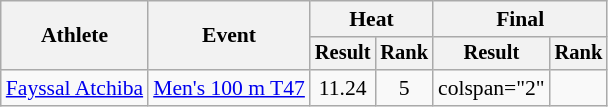<table class="wikitable" style="font-size:90%">
<tr>
<th rowspan="2">Athlete</th>
<th rowspan="2">Event</th>
<th colspan="2">Heat</th>
<th colspan="2">Final</th>
</tr>
<tr style="font-size:95%">
<th>Result</th>
<th>Rank</th>
<th>Result</th>
<th>Rank</th>
</tr>
<tr align=center>
<td align=left><a href='#'>Fayssal Atchiba</a></td>
<td align=left><a href='#'>Men's 100 m T47</a></td>
<td>11.24</td>
<td>5</td>
<td>colspan="2" </td>
</tr>
</table>
